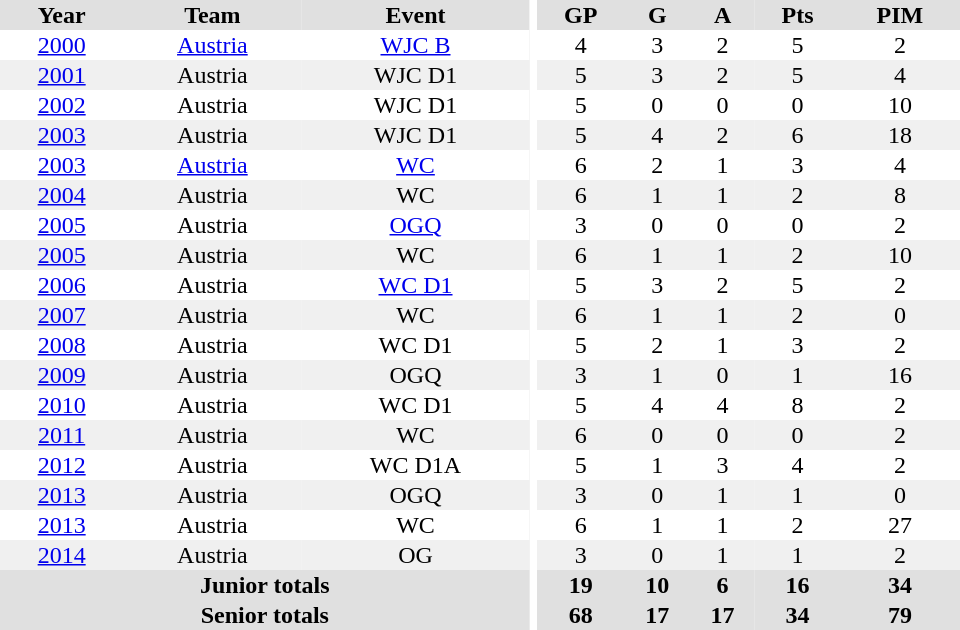<table border="0" cellpadding="1" cellspacing="0" ID="Table3" style="text-align:center; width:40em">
<tr ALIGN="center" bgcolor="#e0e0e0">
<th>Year</th>
<th>Team</th>
<th>Event</th>
<th rowspan="102" bgcolor="#ffffff"></th>
<th>GP</th>
<th>G</th>
<th>A</th>
<th>Pts</th>
<th>PIM</th>
</tr>
<tr>
<td><a href='#'>2000</a></td>
<td><a href='#'>Austria</a></td>
<td><a href='#'>WJC B</a></td>
<td>4</td>
<td>3</td>
<td>2</td>
<td>5</td>
<td>2</td>
</tr>
<tr bgcolor="#f0f0f0">
<td><a href='#'>2001</a></td>
<td>Austria</td>
<td>WJC D1</td>
<td>5</td>
<td>3</td>
<td>2</td>
<td>5</td>
<td>4</td>
</tr>
<tr>
<td><a href='#'>2002</a></td>
<td>Austria</td>
<td>WJC D1</td>
<td>5</td>
<td>0</td>
<td>0</td>
<td>0</td>
<td>10</td>
</tr>
<tr bgcolor="#f0f0f0">
<td><a href='#'>2003</a></td>
<td>Austria</td>
<td>WJC D1</td>
<td>5</td>
<td>4</td>
<td>2</td>
<td>6</td>
<td>18</td>
</tr>
<tr>
<td><a href='#'>2003</a></td>
<td><a href='#'>Austria</a></td>
<td><a href='#'>WC</a></td>
<td>6</td>
<td>2</td>
<td>1</td>
<td>3</td>
<td>4</td>
</tr>
<tr bgcolor="#f0f0f0">
<td><a href='#'>2004</a></td>
<td>Austria</td>
<td>WC</td>
<td>6</td>
<td>1</td>
<td>1</td>
<td>2</td>
<td>8</td>
</tr>
<tr>
<td><a href='#'>2005</a></td>
<td>Austria</td>
<td><a href='#'>OGQ</a></td>
<td>3</td>
<td>0</td>
<td>0</td>
<td>0</td>
<td>2</td>
</tr>
<tr bgcolor="#f0f0f0">
<td><a href='#'>2005</a></td>
<td>Austria</td>
<td>WC</td>
<td>6</td>
<td>1</td>
<td>1</td>
<td>2</td>
<td>10</td>
</tr>
<tr>
<td><a href='#'>2006</a></td>
<td>Austria</td>
<td><a href='#'>WC D1</a></td>
<td>5</td>
<td>3</td>
<td>2</td>
<td>5</td>
<td>2</td>
</tr>
<tr bgcolor="#f0f0f0">
<td><a href='#'>2007</a></td>
<td>Austria</td>
<td>WC</td>
<td>6</td>
<td>1</td>
<td>1</td>
<td>2</td>
<td>0</td>
</tr>
<tr>
<td><a href='#'>2008</a></td>
<td>Austria</td>
<td>WC D1</td>
<td>5</td>
<td>2</td>
<td>1</td>
<td>3</td>
<td>2</td>
</tr>
<tr bgcolor="#f0f0f0">
<td><a href='#'>2009</a></td>
<td>Austria</td>
<td>OGQ</td>
<td>3</td>
<td>1</td>
<td>0</td>
<td>1</td>
<td>16</td>
</tr>
<tr>
<td><a href='#'>2010</a></td>
<td>Austria</td>
<td>WC D1</td>
<td>5</td>
<td>4</td>
<td>4</td>
<td>8</td>
<td>2</td>
</tr>
<tr bgcolor="#f0f0f0">
<td><a href='#'>2011</a></td>
<td>Austria</td>
<td>WC</td>
<td>6</td>
<td>0</td>
<td>0</td>
<td>0</td>
<td>2</td>
</tr>
<tr>
<td><a href='#'>2012</a></td>
<td>Austria</td>
<td>WC D1A</td>
<td>5</td>
<td>1</td>
<td>3</td>
<td>4</td>
<td>2</td>
</tr>
<tr bgcolor="#f0f0f0">
<td><a href='#'>2013</a></td>
<td>Austria</td>
<td>OGQ</td>
<td>3</td>
<td>0</td>
<td>1</td>
<td>1</td>
<td>0</td>
</tr>
<tr>
<td><a href='#'>2013</a></td>
<td>Austria</td>
<td>WC</td>
<td>6</td>
<td>1</td>
<td>1</td>
<td>2</td>
<td>27</td>
</tr>
<tr bgcolor="#f0f0f0">
<td><a href='#'>2014</a></td>
<td>Austria</td>
<td>OG</td>
<td>3</td>
<td>0</td>
<td>1</td>
<td>1</td>
<td>2</td>
</tr>
<tr bgcolor="#e0e0e0">
<th colspan=3>Junior totals</th>
<th>19</th>
<th>10</th>
<th>6</th>
<th>16</th>
<th>34</th>
</tr>
<tr bgcolor="#e0e0e0">
<th colspan=3>Senior totals</th>
<th>68</th>
<th>17</th>
<th>17</th>
<th>34</th>
<th>79</th>
</tr>
</table>
